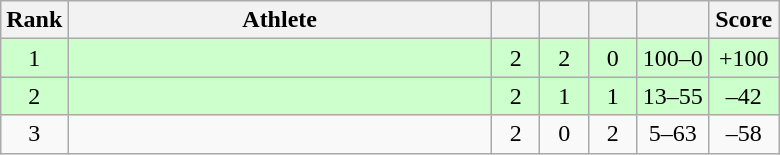<table class="wikitable" style="text-align: center;">
<tr>
<th width=25>Rank</th>
<th width=275>Athlete</th>
<th width=25></th>
<th width=25></th>
<th width=25></th>
<th width=40></th>
<th width=40>Score</th>
</tr>
<tr bgcolor=ccffcc>
<td>1</td>
<td align=left></td>
<td>2</td>
<td>2</td>
<td>0</td>
<td>100–0</td>
<td>+100</td>
</tr>
<tr bgcolor=ccffcc>
<td>2</td>
<td align=left></td>
<td>2</td>
<td>1</td>
<td>1</td>
<td>13–55</td>
<td>–42</td>
</tr>
<tr>
<td>3</td>
<td align=left></td>
<td>2</td>
<td>0</td>
<td>2</td>
<td>5–63</td>
<td>–58</td>
</tr>
</table>
